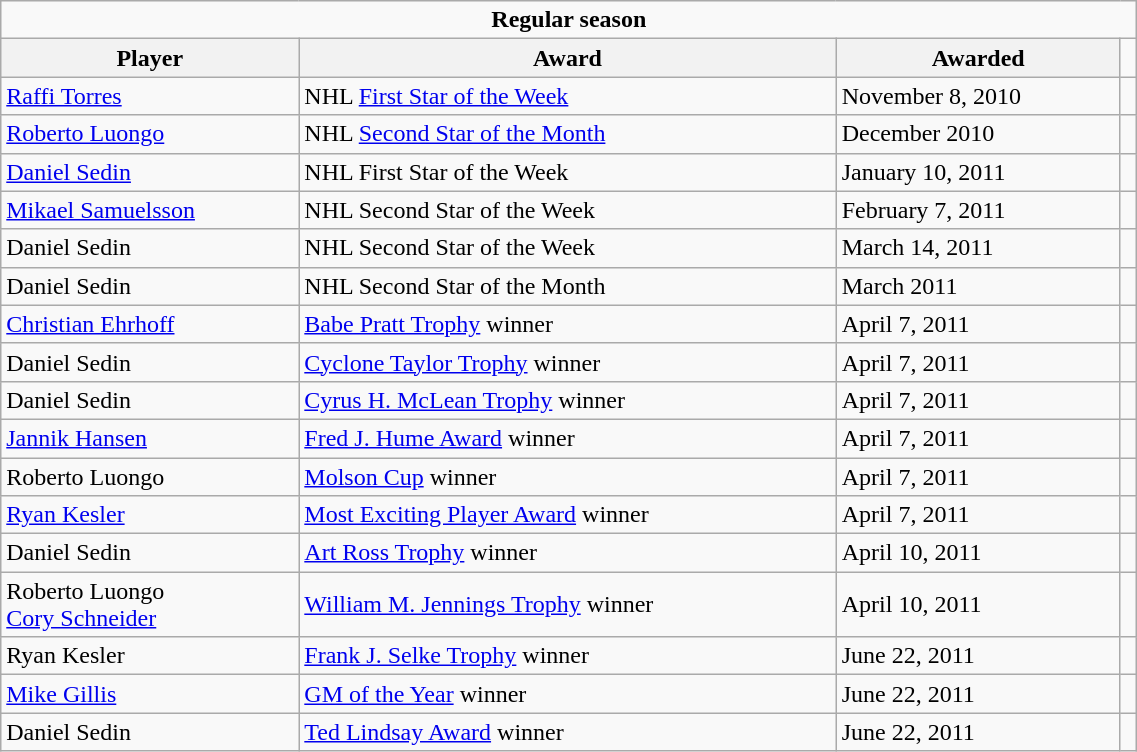<table class="wikitable" width="60%">
<tr>
<td colspan="10" align="center"><strong>Regular season</strong></td>
</tr>
<tr>
<th>Player</th>
<th>Award</th>
<th>Awarded</th>
<td></td>
</tr>
<tr>
<td><a href='#'>Raffi Torres</a></td>
<td>NHL <a href='#'>First Star of the Week</a></td>
<td>November 8, 2010</td>
<td></td>
</tr>
<tr>
<td><a href='#'>Roberto Luongo</a></td>
<td>NHL <a href='#'>Second Star of the Month</a></td>
<td>December 2010</td>
<td></td>
</tr>
<tr>
<td><a href='#'>Daniel Sedin</a></td>
<td>NHL First Star of the Week</td>
<td>January 10, 2011</td>
<td></td>
</tr>
<tr>
<td><a href='#'>Mikael Samuelsson</a></td>
<td>NHL Second Star of the Week</td>
<td>February 7, 2011</td>
<td></td>
</tr>
<tr>
<td>Daniel Sedin</td>
<td>NHL Second Star of the Week</td>
<td>March 14, 2011</td>
<td></td>
</tr>
<tr>
<td>Daniel Sedin</td>
<td>NHL Second Star of the Month</td>
<td>March 2011</td>
<td></td>
</tr>
<tr>
<td><a href='#'>Christian Ehrhoff</a></td>
<td><a href='#'>Babe Pratt Trophy</a> winner</td>
<td>April 7, 2011</td>
<td></td>
</tr>
<tr>
<td>Daniel Sedin</td>
<td><a href='#'>Cyclone Taylor Trophy</a> winner</td>
<td>April 7, 2011</td>
<td></td>
</tr>
<tr>
<td>Daniel Sedin</td>
<td><a href='#'>Cyrus H. McLean Trophy</a> winner</td>
<td>April 7, 2011</td>
<td></td>
</tr>
<tr>
<td><a href='#'>Jannik Hansen</a></td>
<td><a href='#'>Fred J. Hume Award</a> winner</td>
<td>April 7, 2011</td>
<td></td>
</tr>
<tr>
<td>Roberto Luongo</td>
<td><a href='#'>Molson Cup</a> winner</td>
<td>April 7, 2011</td>
<td></td>
</tr>
<tr>
<td><a href='#'>Ryan Kesler</a></td>
<td><a href='#'>Most Exciting Player Award</a> winner</td>
<td>April 7, 2011</td>
<td></td>
</tr>
<tr>
<td>Daniel Sedin</td>
<td><a href='#'>Art Ross Trophy</a> winner</td>
<td>April 10, 2011</td>
<td></td>
</tr>
<tr>
<td>Roberto Luongo<br><a href='#'>Cory Schneider</a></td>
<td><a href='#'>William M. Jennings Trophy</a> winner</td>
<td>April 10, 2011</td>
<td></td>
</tr>
<tr>
<td>Ryan Kesler</td>
<td><a href='#'>Frank J. Selke Trophy</a> winner</td>
<td>June 22, 2011</td>
<td></td>
</tr>
<tr>
<td><a href='#'>Mike Gillis</a></td>
<td><a href='#'>GM of the Year</a> winner</td>
<td>June 22, 2011</td>
<td></td>
</tr>
<tr>
<td>Daniel Sedin</td>
<td><a href='#'>Ted Lindsay Award</a> winner</td>
<td>June 22, 2011</td>
<td></td>
</tr>
</table>
